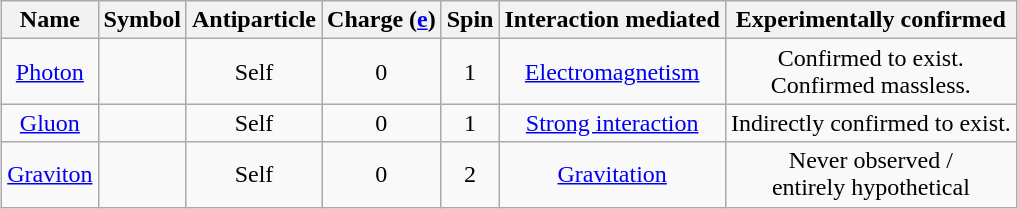<table class="wikitable sortable" style="margin:1em auto; text-align: center;">
<tr>
<th>Name</th>
<th>Symbol</th>
<th>Antiparticle</th>
<th>Charge (<a href='#'>e</a>)</th>
<th>Spin</th>
<th>Interaction mediated</th>
<th>Experimentally confirmed</th>
</tr>
<tr>
<td><a href='#'>Photon</a></td>
<td></td>
<td>Self</td>
<td>0</td>
<td>1</td>
<td><a href='#'>Electromagnetism</a></td>
<td>Confirmed to exist. <br> Confirmed massless.</td>
</tr>
<tr>
<td><a href='#'>Gluon</a></td>
<td></td>
<td>Self</td>
<td>0</td>
<td>1</td>
<td><a href='#'>Strong interaction</a></td>
<td>Indirectly confirmed to exist.</td>
</tr>
<tr>
<td><a href='#'>Graviton</a></td>
<td></td>
<td>Self</td>
<td>0</td>
<td>2</td>
<td><a href='#'>Gravitation</a></td>
<td>Never observed / <br> entirely hypothetical</td>
</tr>
</table>
